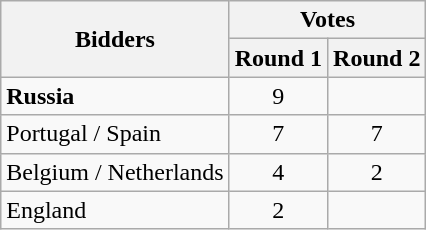<table class="wikitable">
<tr>
<th rowspan=2>Bidders</th>
<th colspan=2>Votes</th>
</tr>
<tr>
<th>Round 1</th>
<th>Round 2</th>
</tr>
<tr>
<td><strong>Russia</strong></td>
<td style="text-align:center">9</td>
<td></td>
</tr>
<tr>
<td>Portugal / Spain</td>
<td style="text-align:center">7</td>
<td style="text-align:center">7</td>
</tr>
<tr>
<td>Belgium / Netherlands</td>
<td style="text-align:center">4</td>
<td style="text-align:center">2</td>
</tr>
<tr>
<td>England</td>
<td style="text-align:center">2</td>
<td></td>
</tr>
</table>
